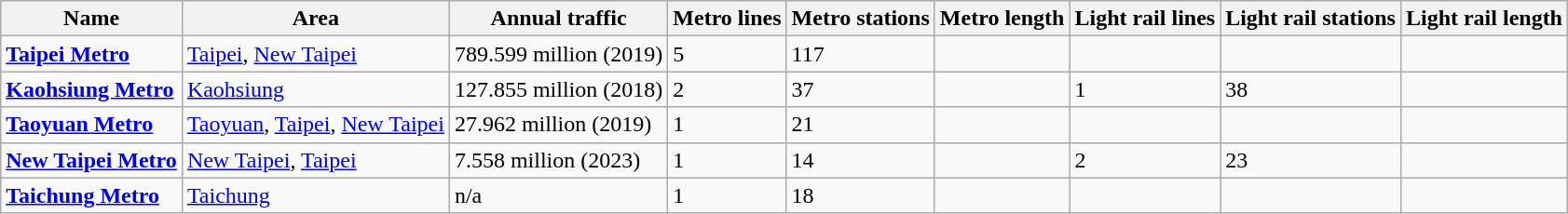<table class="wikitable sortable">
<tr>
<th>Name</th>
<th>Area</th>
<th>Annual traffic</th>
<th>Metro lines</th>
<th>Metro stations</th>
<th>Metro length</th>
<th>Light rail lines</th>
<th>Light rail stations</th>
<th>Light rail length</th>
</tr>
<tr>
<td><strong><a href='#'>Taipei Metro</a></strong></td>
<td><a href='#'>Taipei</a>, <a href='#'>New Taipei</a></td>
<td>789.599 million (2019)</td>
<td>5</td>
<td>117</td>
<td></td>
<td></td>
<td></td>
<td></td>
</tr>
<tr>
<td><strong><a href='#'>Kaohsiung Metro</a></strong></td>
<td><a href='#'>Kaohsiung</a></td>
<td>127.855 million (2018)</td>
<td>2</td>
<td>37</td>
<td></td>
<td>1</td>
<td>38</td>
<td></td>
</tr>
<tr>
<td><strong><a href='#'>Taoyuan Metro</a></strong></td>
<td><a href='#'>Taoyuan</a>, <a href='#'>Taipei</a>, <a href='#'>New Taipei</a></td>
<td>27.962 million (2019)</td>
<td>1</td>
<td>21</td>
<td></td>
<td></td>
<td></td>
<td></td>
</tr>
<tr>
<td><strong><a href='#'>New Taipei Metro</a></strong></td>
<td><a href='#'>New Taipei</a>, <a href='#'>Taipei</a></td>
<td>7.558 million (2023)</td>
<td>1</td>
<td>14</td>
<td></td>
<td>2</td>
<td>23</td>
<td></td>
</tr>
<tr>
<td><strong><a href='#'>Taichung Metro</a></strong></td>
<td><a href='#'>Taichung</a></td>
<td>n/a</td>
<td>1</td>
<td>18</td>
<td></td>
<td></td>
<td></td>
<td></td>
</tr>
</table>
